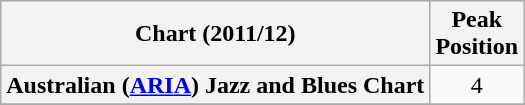<table class="wikitable sortable plainrowheaders" style="text-align:center">
<tr>
<th scope="col">Chart (2011/12)</th>
<th scope="col">Peak<br>Position</th>
</tr>
<tr>
<th scope="row">Australian (<a href='#'>ARIA</a>) Jazz and Blues Chart </th>
<td>4</td>
</tr>
<tr>
</tr>
</table>
